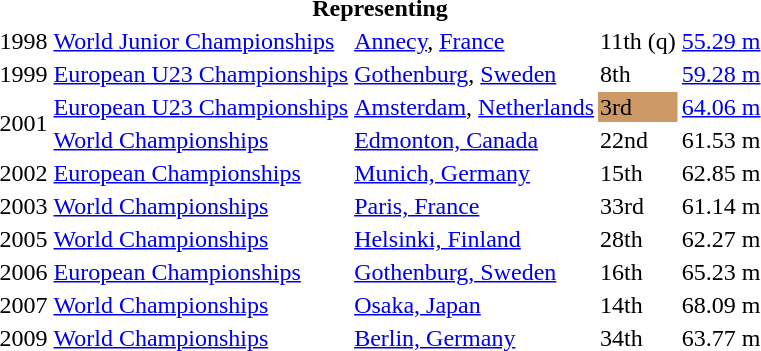<table>
<tr>
<th colspan="5">Representing </th>
</tr>
<tr>
<td>1998</td>
<td><a href='#'>World Junior Championships</a></td>
<td><a href='#'>Annecy</a>, <a href='#'>France</a></td>
<td>11th (q)</td>
<td><a href='#'>55.29 m</a></td>
</tr>
<tr>
<td>1999</td>
<td><a href='#'>European U23 Championships</a></td>
<td><a href='#'>Gothenburg</a>, <a href='#'>Sweden</a></td>
<td>8th</td>
<td><a href='#'>59.28 m</a></td>
</tr>
<tr>
<td rowspan=2>2001</td>
<td><a href='#'>European U23 Championships</a></td>
<td><a href='#'>Amsterdam</a>, <a href='#'>Netherlands</a></td>
<td bgcolor="cc9966">3rd</td>
<td><a href='#'>64.06 m</a></td>
</tr>
<tr>
<td><a href='#'>World Championships</a></td>
<td><a href='#'>Edmonton, Canada</a></td>
<td>22nd</td>
<td>61.53 m</td>
</tr>
<tr>
<td>2002</td>
<td><a href='#'>European Championships</a></td>
<td><a href='#'>Munich, Germany</a></td>
<td>15th</td>
<td>62.85 m</td>
</tr>
<tr>
<td>2003</td>
<td><a href='#'>World Championships</a></td>
<td><a href='#'>Paris, France</a></td>
<td>33rd</td>
<td>61.14 m</td>
</tr>
<tr>
<td>2005</td>
<td><a href='#'>World Championships</a></td>
<td><a href='#'>Helsinki, Finland</a></td>
<td>28th</td>
<td>62.27 m</td>
</tr>
<tr>
<td>2006</td>
<td><a href='#'>European Championships</a></td>
<td><a href='#'>Gothenburg, Sweden</a></td>
<td>16th</td>
<td>65.23 m</td>
</tr>
<tr>
<td>2007</td>
<td><a href='#'>World Championships</a></td>
<td><a href='#'>Osaka, Japan</a></td>
<td>14th</td>
<td>68.09 m</td>
</tr>
<tr>
<td>2009</td>
<td><a href='#'>World Championships</a></td>
<td><a href='#'>Berlin, Germany</a></td>
<td>34th</td>
<td>63.77 m</td>
</tr>
</table>
